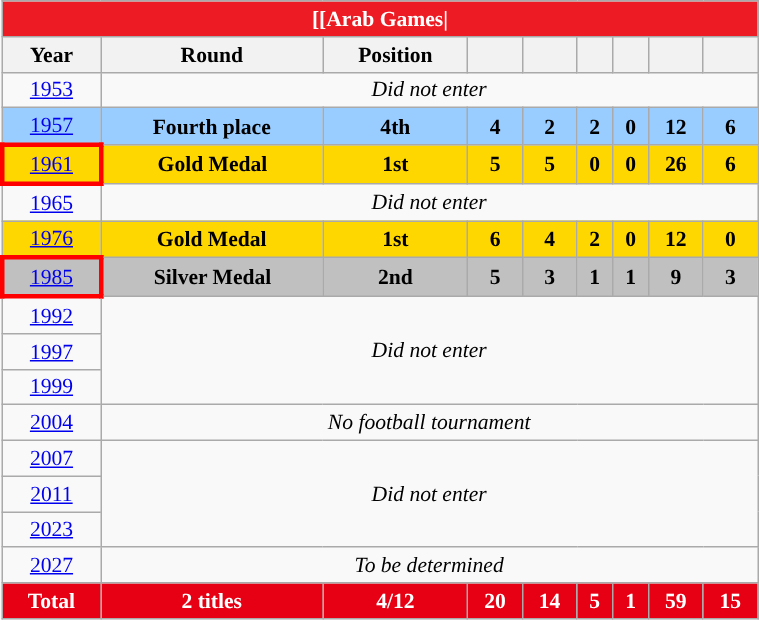<table class="wikitable" class="wikitable" style="font-size:90%; text-align:center; width:40%">
<tr>
<th colspan="9" style="background:#ED1C24; color:white; ">[[Arab Games|</th>
</tr>
<tr>
<th>Year</th>
<th>Round</th>
<th>Position</th>
<th></th>
<th></th>
<th></th>
<th></th>
<th></th>
<th></th>
</tr>
<tr>
<td> <a href='#'>1953</a></td>
<td colspan=8><em>Did not enter</em></td>
</tr>
<tr style="background:#9acdff;">
<td> <a href='#'>1957</a></td>
<td><strong>Fourth place</strong></td>
<td><strong>4th</strong></td>
<td><strong>4</strong></td>
<td><strong>2</strong></td>
<td><strong>2</strong></td>
<td><strong>0</strong></td>
<td><strong>12</strong></td>
<td><strong>6</strong></td>
</tr>
<tr bgcolor="gold">
<td style="border: 3px solid red"> <a href='#'>1961</a></td>
<td> <strong>Gold Medal</strong></td>
<td><strong>1st</strong></td>
<td><strong>5</strong></td>
<td><strong>5</strong></td>
<td><strong>0</strong></td>
<td><strong>0</strong></td>
<td><strong>26</strong></td>
<td><strong>6</strong></td>
</tr>
<tr>
<td> <a href='#'>1965</a></td>
<td colspan=8><em>Did not enter</em></td>
</tr>
<tr bgcolor="gold">
<td> <a href='#'>1976</a></td>
<td> <strong>Gold Medal</strong></td>
<td><strong>1st</strong></td>
<td><strong>6</strong></td>
<td><strong>4</strong></td>
<td><strong>2</strong></td>
<td><strong>0</strong></td>
<td><strong>12</strong></td>
<td><strong>0</strong></td>
</tr>
<tr bgcolor="silver">
<td style="border: 3px solid red"> <a href='#'>1985</a></td>
<td> <strong>Silver Medal</strong></td>
<td><strong>2nd</strong></td>
<td><strong>5</strong></td>
<td><strong>3</strong></td>
<td><strong>1</strong></td>
<td><strong>1</strong></td>
<td><strong>9</strong></td>
<td><strong>3</strong></td>
</tr>
<tr>
<td> <a href='#'>1992</a></td>
<td colspan=8 rowspan=3><em>Did not enter</em></td>
</tr>
<tr>
<td> <a href='#'>1997</a></td>
</tr>
<tr>
<td> <a href='#'>1999</a></td>
</tr>
<tr>
<td> <a href='#'>2004</a></td>
<td colspan=8><em>No football tournament</em></td>
</tr>
<tr>
<td> <a href='#'>2007</a></td>
<td colspan=8 rowspan=3><em>Did not enter</em></td>
</tr>
<tr>
<td> <a href='#'>2011</a></td>
</tr>
<tr>
<td> <a href='#'>2023</a></td>
</tr>
<tr>
<td> <a href='#'>2027</a></td>
<td colspan=8><em>To be determined</em></td>
</tr>
<tr>
<th style="background:#E70013; color:white;">Total</th>
<th style="background:#E70013; color:white;">2 titles</th>
<th style="background:#E70013; color:white;">4/12</th>
<th style="background:#E70013; color:white;">20</th>
<th style="background:#E70013; color:white;">14</th>
<th style="background:#E70013; color:white;">5</th>
<th style="background:#E70013; color:white;">1</th>
<th style="background:#E70013; color:white;">59</th>
<th style="background:#E70013; color:white;">15</th>
</tr>
</table>
